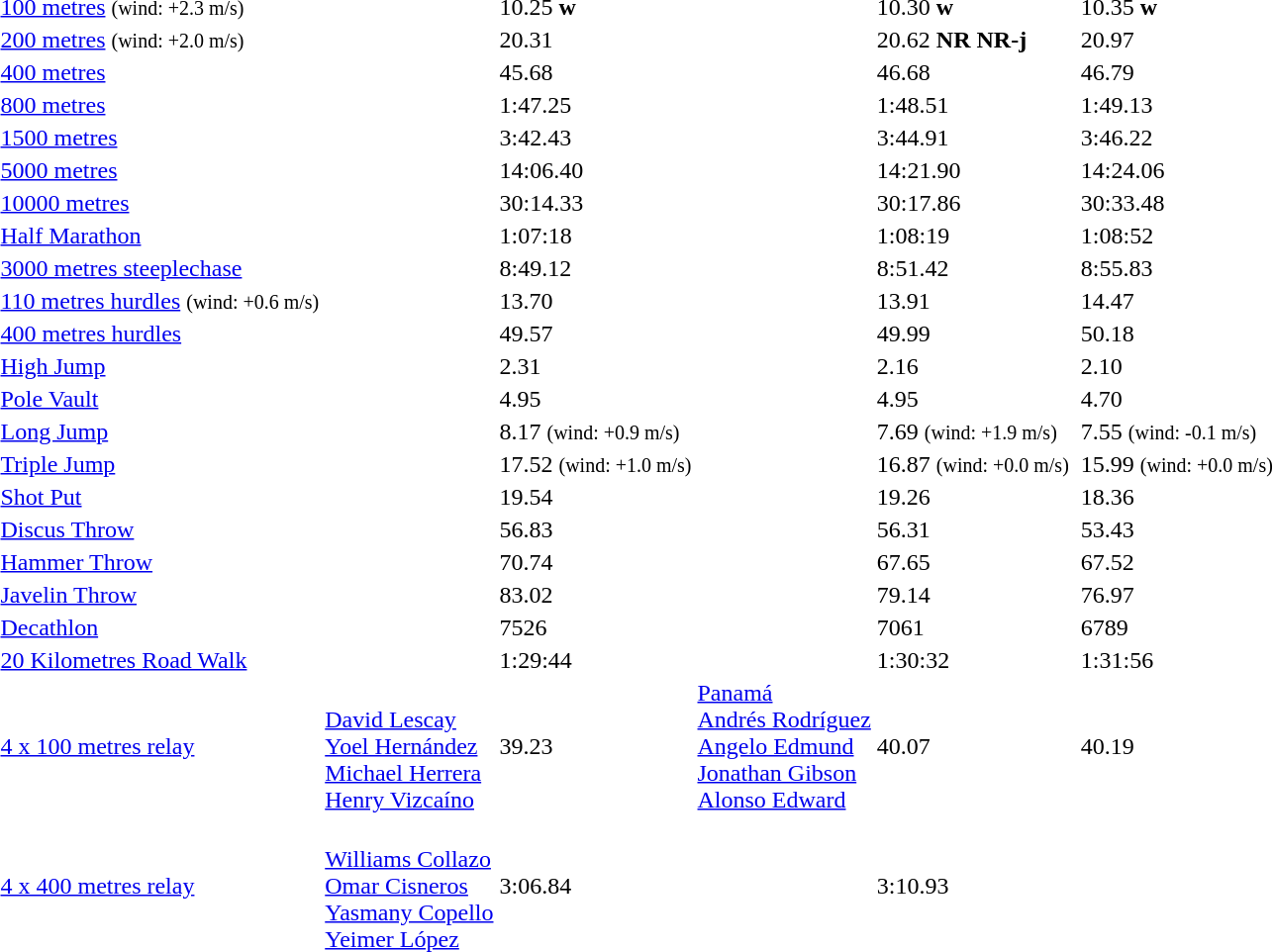<table>
<tr>
<td><a href='#'>100 metres</a> <small>(wind: +2.3 m/s)</small></td>
<td></td>
<td>10.25 <strong>w</strong></td>
<td></td>
<td>10.30 <strong>w</strong></td>
<td></td>
<td>10.35 <strong>w</strong></td>
</tr>
<tr>
<td><a href='#'>200 metres</a> <small>(wind: +2.0 m/s)</small></td>
<td></td>
<td>20.31</td>
<td></td>
<td>20.62 <strong>NR</strong> <strong>NR-j</strong></td>
<td></td>
<td>20.97</td>
</tr>
<tr>
<td><a href='#'>400 metres</a></td>
<td></td>
<td>45.68</td>
<td></td>
<td>46.68</td>
<td></td>
<td>46.79</td>
</tr>
<tr>
<td><a href='#'>800 metres</a></td>
<td></td>
<td>1:47.25</td>
<td></td>
<td>1:48.51</td>
<td></td>
<td>1:49.13</td>
</tr>
<tr>
<td><a href='#'>1500 metres</a></td>
<td></td>
<td>3:42.43</td>
<td></td>
<td>3:44.91</td>
<td></td>
<td>3:46.22</td>
</tr>
<tr>
<td><a href='#'>5000 metres</a></td>
<td></td>
<td>14:06.40</td>
<td></td>
<td>14:21.90</td>
<td></td>
<td>14:24.06</td>
</tr>
<tr>
<td><a href='#'>10000 metres</a></td>
<td></td>
<td>30:14.33</td>
<td></td>
<td>30:17.86</td>
<td></td>
<td>30:33.48</td>
</tr>
<tr>
<td><a href='#'>Half Marathon</a></td>
<td></td>
<td>1:07:18</td>
<td></td>
<td>1:08:19</td>
<td></td>
<td>1:08:52</td>
</tr>
<tr>
<td><a href='#'>3000 metres steeplechase</a></td>
<td></td>
<td>8:49.12</td>
<td></td>
<td>8:51.42</td>
<td></td>
<td>8:55.83</td>
</tr>
<tr>
<td><a href='#'>110 metres hurdles</a> <small>(wind: +0.6 m/s)</small></td>
<td></td>
<td>13.70</td>
<td></td>
<td>13.91</td>
<td></td>
<td>14.47</td>
</tr>
<tr>
<td><a href='#'>400 metres hurdles</a></td>
<td></td>
<td>49.57</td>
<td></td>
<td>49.99</td>
<td></td>
<td>50.18</td>
</tr>
<tr>
<td><a href='#'>High Jump</a></td>
<td></td>
<td>2.31</td>
<td></td>
<td>2.16</td>
<td></td>
<td>2.10</td>
</tr>
<tr>
<td><a href='#'>Pole Vault</a></td>
<td></td>
<td>4.95</td>
<td></td>
<td>4.95</td>
<td></td>
<td>4.70</td>
</tr>
<tr>
<td><a href='#'>Long Jump</a></td>
<td></td>
<td>8.17 <small>(wind: +0.9 m/s)</small></td>
<td></td>
<td>7.69 <small>(wind: +1.9 m/s)</small></td>
<td></td>
<td>7.55 <small>(wind: -0.1 m/s)</small></td>
</tr>
<tr>
<td><a href='#'>Triple Jump</a></td>
<td></td>
<td>17.52 <small>(wind: +1.0 m/s)</small></td>
<td></td>
<td>16.87 <small>(wind: +0.0 m/s)</small></td>
<td></td>
<td>15.99 <small>(wind: +0.0 m/s)</small></td>
</tr>
<tr>
<td><a href='#'>Shot Put</a></td>
<td></td>
<td>19.54</td>
<td></td>
<td>19.26</td>
<td></td>
<td>18.36</td>
</tr>
<tr>
<td><a href='#'>Discus Throw</a></td>
<td></td>
<td>56.83</td>
<td></td>
<td>56.31</td>
<td></td>
<td>53.43</td>
</tr>
<tr>
<td><a href='#'>Hammer Throw</a></td>
<td></td>
<td>70.74</td>
<td></td>
<td>67.65</td>
<td></td>
<td>67.52</td>
</tr>
<tr>
<td><a href='#'>Javelin Throw</a></td>
<td></td>
<td>83.02</td>
<td></td>
<td>79.14</td>
<td></td>
<td>76.97</td>
</tr>
<tr>
<td><a href='#'>Decathlon</a></td>
<td></td>
<td>7526</td>
<td></td>
<td>7061</td>
<td></td>
<td>6789</td>
</tr>
<tr>
<td><a href='#'>20 Kilometres Road Walk</a></td>
<td></td>
<td>1:29:44</td>
<td></td>
<td>1:30:32</td>
<td></td>
<td>1:31:56</td>
</tr>
<tr>
<td><a href='#'>4 x 100 metres relay</a></td>
<td> <br> <a href='#'>David Lescay</a> <br> <a href='#'>Yoel Hernández</a> <br> <a href='#'>Michael Herrera</a> <br> <a href='#'>Henry Vizcaíno</a></td>
<td>39.23</td>
<td> <a href='#'>Panamá</a> <br> <a href='#'>Andrés Rodríguez</a> <br> <a href='#'>Angelo Edmund</a> <br> <a href='#'>Jonathan Gibson</a> <br> <a href='#'>Alonso Edward</a></td>
<td>40.07</td>
<td></td>
<td>40.19</td>
</tr>
<tr>
<td><a href='#'>4 x 400 metres relay</a></td>
<td> <br> <a href='#'>Williams Collazo</a> <br> <a href='#'>Omar Cisneros</a> <br> <a href='#'>Yasmany Copello</a> <br> <a href='#'>Yeimer López</a></td>
<td>3:06.84</td>
<td></td>
<td>3:10.93</td>
<td></td>
<td></td>
</tr>
</table>
